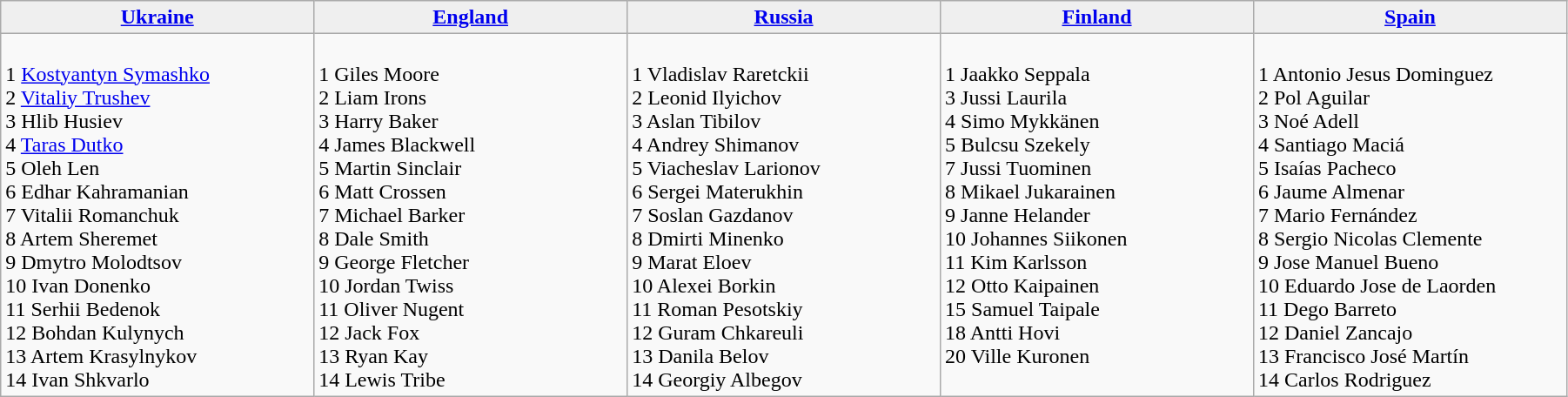<table class="wikitable mw-collapsible mw-collapsed" cellpadding=5 cellspacing=0 style="width:95%">
<tr align=center>
<td bgcolor="#efefef" width="200"><strong> <a href='#'>Ukraine</a></strong></td>
<td bgcolor="#efefef" width="200"><strong> <a href='#'>England</a></strong></td>
<td bgcolor="#efefef" width="200"><strong> <a href='#'>Russia</a></strong></td>
<td bgcolor="#efefef" width="200"><strong> <a href='#'>Finland</a></strong></td>
<td bgcolor="#efefef" width="200"><strong> <a href='#'>Spain</a></strong></td>
</tr>
<tr valign=top>
<td><br>1 <a href='#'>Kostyantyn Symashko</a><br>
2 <a href='#'>Vitaliy Trushev</a><br>
3 Hlib Husiev<br>
4 <a href='#'>Taras Dutko</a><br>
5 Oleh Len<br>
6 Edhar Kahramanian <br>
7 Vitalii Romanchuk<br>
8 Artem Sheremet<br>
9 Dmytro Molodtsov<br>
10 Ivan Donenko<br>
11 Serhii Bedenok<br>
12 Bohdan Kulynych<br>
13 Artem Krasylnykov<br>
14 Ivan Shkvarlo<br></td>
<td><br>1  Giles Moore<br>
2 Liam Irons<br>
3 Harry Baker<br>
4 James Blackwell<br>
5 Martin Sinclair<br>
6 Matt Crossen<br>
7 Michael Barker<br>
8 Dale Smith<br>
9 George Fletcher<br>
10 Jordan Twiss<br>
11 Oliver Nugent<br>
12 Jack Fox<br>
13 Ryan Kay<br>
14 Lewis Tribe<br></td>
<td><br>1 Vladislav Raretckii<br>
2 Leonid Ilyichov<br>
3 Aslan Tibilov<br>
4 Andrey Shimanov<br>
5 Viacheslav Larionov<br>
6 Sergei Materukhin<br>
7 Soslan Gazdanov<br>
8 Dmirti Minenko<br>
9 Marat Eloev<br>
10 Alexei Borkin<br>
11 Roman Pesotskiy<br>
12 Guram Chkareuli<br>
13 Danila Belov<br>
14 Georgiy Albegov<br></td>
<td><br>1 Jaakko Seppala<br>
3 Jussi Laurila<br>
4 Simo Mykkänen<br>
5 Bulcsu Szekely<br>
7 Jussi Tuominen<br>
8 Mikael Jukarainen<br>
9 Janne Helander<br>
10 Johannes Siikonen<br>
11 Kim Karlsson<br>
12 Otto Kaipainen<br>
15 Samuel Taipale<br>
18 Antti Hovi<br>
20 Ville Kuronen<br></td>
<td><br>1 Antonio Jesus Dominguez<br>
2 Pol Aguilar<br>
3 Noé Adell<br>
4 Santiago Maciá<br>
5 Isaías Pacheco<br>
6 Jaume Almenar<br>
7 Mario Fernández<br>
8 Sergio Nicolas Clemente<br>
9 Jose Manuel Bueno<br>
10 Eduardo Jose de Laorden<br>
11 Dego Barreto<br>
12 Daniel Zancajo<br>
13 Francisco José Martín<br>
14 Carlos Rodriguez<br></td>
</tr>
</table>
